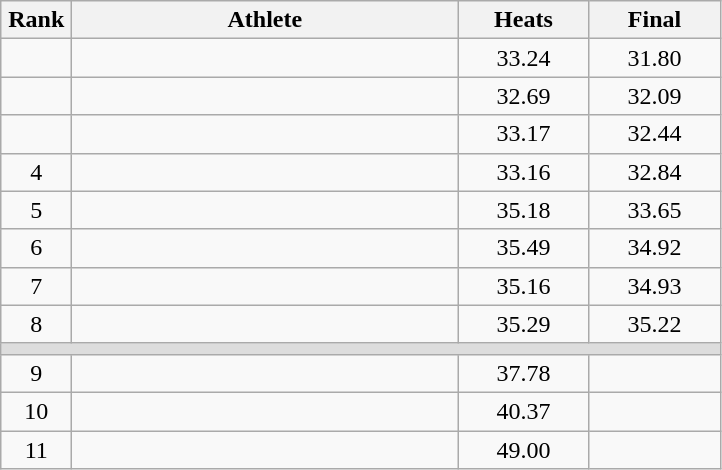<table class=wikitable style="text-align:center">
<tr>
<th width=40>Rank</th>
<th width=250>Athlete</th>
<th width=80>Heats</th>
<th width=80>Final</th>
</tr>
<tr>
<td></td>
<td align=left></td>
<td>33.24</td>
<td>31.80</td>
</tr>
<tr>
<td></td>
<td align=left></td>
<td>32.69</td>
<td>32.09</td>
</tr>
<tr>
<td></td>
<td align=left></td>
<td>33.17</td>
<td>32.44</td>
</tr>
<tr>
<td>4</td>
<td align=left></td>
<td>33.16</td>
<td>32.84</td>
</tr>
<tr>
<td>5</td>
<td align=left></td>
<td>35.18</td>
<td>33.65</td>
</tr>
<tr>
<td>6</td>
<td align=left></td>
<td>35.49</td>
<td>34.92</td>
</tr>
<tr>
<td>7</td>
<td align=left></td>
<td>35.16</td>
<td>34.93</td>
</tr>
<tr>
<td>8</td>
<td align=left></td>
<td>35.29</td>
<td>35.22</td>
</tr>
<tr bgcolor=#DDDDDD>
<td colspan=4></td>
</tr>
<tr>
<td>9</td>
<td align=left></td>
<td>37.78</td>
<td></td>
</tr>
<tr>
<td>10</td>
<td align=left></td>
<td>40.37</td>
<td></td>
</tr>
<tr>
<td>11</td>
<td align=left></td>
<td>49.00</td>
<td></td>
</tr>
</table>
